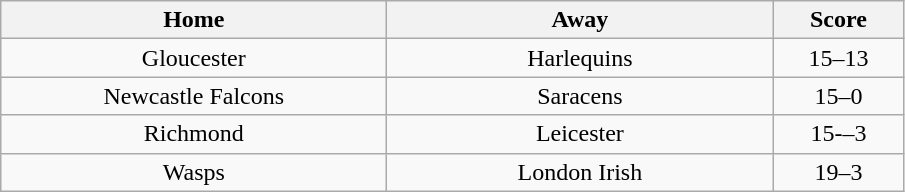<table class="wikitable" style="text-align: center">
<tr>
<th width=250>Home</th>
<th width=250>Away</th>
<th width=80>Score</th>
</tr>
<tr>
<td>Gloucester</td>
<td>Harlequins</td>
<td>15–13</td>
</tr>
<tr>
<td>Newcastle Falcons</td>
<td>Saracens</td>
<td>15–0</td>
</tr>
<tr>
<td>Richmond</td>
<td>Leicester</td>
<td>15-–3</td>
</tr>
<tr>
<td>Wasps</td>
<td>London Irish</td>
<td>19–3</td>
</tr>
</table>
